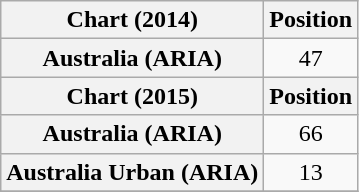<table class="wikitable sortable plainrowheaders" style="text-align:center">
<tr>
<th scope="col">Chart (2014)</th>
<th scope="col">Position</th>
</tr>
<tr>
<th scope="row">Australia (ARIA)</th>
<td>47</td>
</tr>
<tr>
<th scope="col">Chart (2015)</th>
<th scope="col">Position</th>
</tr>
<tr>
<th scope="row">Australia (ARIA)</th>
<td>66</td>
</tr>
<tr>
<th scope="row">Australia Urban (ARIA)</th>
<td align="center">13</td>
</tr>
<tr>
</tr>
</table>
